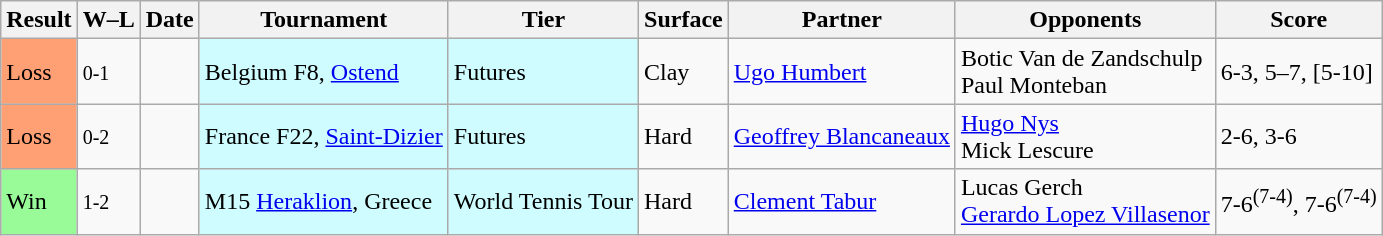<table class="sortable wikitable">
<tr>
<th>Result</th>
<th class="unsortable">W–L</th>
<th>Date</th>
<th>Tournament</th>
<th>Tier</th>
<th>Surface</th>
<th>Partner</th>
<th>Opponents</th>
<th class="unsortable">Score</th>
</tr>
<tr>
<td bgcolor=FFA074>Loss</td>
<td><small>0-1</small></td>
<td></td>
<td style="background:#cffcff;">Belgium F8, <a href='#'>Ostend</a></td>
<td style="background:#cffcff;">Futures</td>
<td>Clay</td>
<td> <a href='#'>Ugo Humbert</a></td>
<td> Botic Van de Zandschulp <br> Paul Monteban</td>
<td>6-3, 5–7, [5-10]</td>
</tr>
<tr>
<td bgcolor=FFA074>Loss</td>
<td><small>0-2</small></td>
<td></td>
<td style="background:#cffcff;">France F22, <a href='#'>Saint-Dizier</a></td>
<td style="background:#cffcff;">Futures</td>
<td>Hard</td>
<td> <a href='#'>Geoffrey Blancaneaux</a></td>
<td> <a href='#'>Hugo Nys</a> <br> Mick Lescure</td>
<td>2-6, 3-6</td>
</tr>
<tr>
<td bgcolor=98FB98>Win</td>
<td><small>1-2</small></td>
<td></td>
<td style="background:#cffcff;">M15 <a href='#'>Heraklion</a>, Greece</td>
<td style="background:#cffcff;">World Tennis Tour</td>
<td>Hard</td>
<td> <a href='#'>Clement Tabur</a></td>
<td> Lucas Gerch <br> <a href='#'>Gerardo Lopez Villasenor</a></td>
<td>7-6<sup>(7-4)</sup>, 7-6<sup>(7-4)</sup></td>
</tr>
</table>
